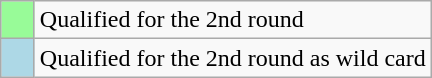<table class="wikitable">
<tr>
<td width=15px bgcolor=#98fb98></td>
<td>Qualified for the 2nd round</td>
</tr>
<tr>
<td width=15px bgcolor=lightblue></td>
<td>Qualified for the 2nd round as wild card</td>
</tr>
</table>
